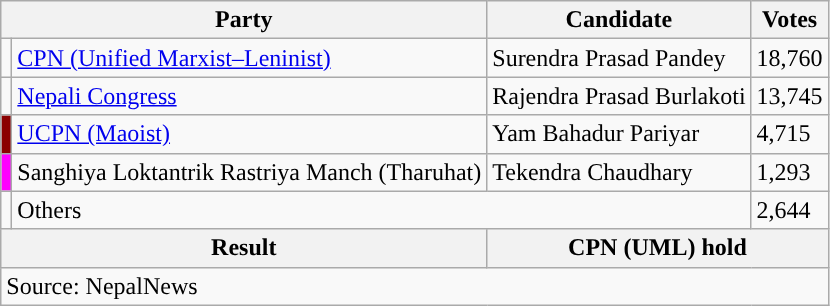<table class="wikitable">
<tr>
<th colspan="2">Party</th>
<th>Candidate</th>
<th>Votes</th>
</tr>
<tr>
<td style="background-color:"></td>
<td><a href='#'>CPN (Unified Marxist–Leninist)</a></td>
<td>Surendra Prasad Pandey</td>
<td>18,760</td>
</tr>
<tr>
<td style="background-color:"></td>
<td><a href='#'>Nepali Congress</a></td>
<td>Rajendra Prasad Burlakoti</td>
<td>13,745</td>
</tr>
<tr>
<td style="background-color:darkred"></td>
<td><a href='#'>UCPN (Maoist)</a></td>
<td>Yam Bahadur Pariyar</td>
<td>4,715</td>
</tr>
<tr>
<td style="background-color:#ff00ff"></td>
<td>Sanghiya Loktantrik Rastriya Manch (Tharuhat)</td>
<td>Tekendra Chaudhary</td>
<td>1,293</td>
</tr>
<tr>
<td></td>
<td colspan="2">Others</td>
<td>2,644</td>
</tr>
<tr>
<th colspan="2">Result</th>
<th colspan="2">CPN (UML) hold</th>
</tr>
<tr>
<td colspan="4">Source: NepalNews</td>
</tr>
</table>
